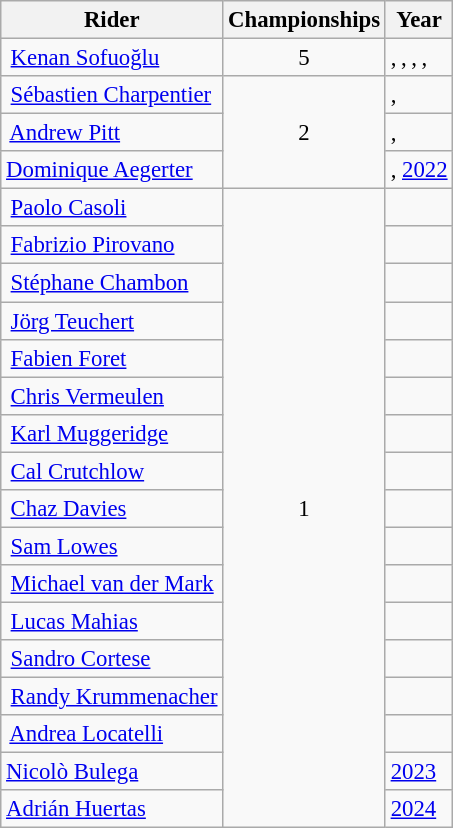<table class="wikitable" style="font-size:95%;">
<tr>
<th>Rider</th>
<th>Championships</th>
<th>Year</th>
</tr>
<tr>
<td> <a href='#'>Kenan Sofuoğlu</a></td>
<td align="center">5</td>
<td>, , , , </td>
</tr>
<tr>
<td> <a href='#'>Sébastien Charpentier</a></td>
<td rowspan="3" align="center">2</td>
<td>, </td>
</tr>
<tr>
<td> <a href='#'>Andrew Pitt</a></td>
<td>, </td>
</tr>
<tr>
<td> <a href='#'>Dominique Aegerter</a></td>
<td>, <a href='#'>2022</a></td>
</tr>
<tr>
<td> <a href='#'>Paolo Casoli</a></td>
<td rowspan="17" align="center">1</td>
<td></td>
</tr>
<tr>
<td> <a href='#'>Fabrizio Pirovano</a></td>
<td></td>
</tr>
<tr>
<td> <a href='#'>Stéphane Chambon</a></td>
<td></td>
</tr>
<tr>
<td> <a href='#'>Jörg Teuchert</a></td>
<td></td>
</tr>
<tr>
<td> <a href='#'>Fabien Foret</a></td>
<td></td>
</tr>
<tr>
<td> <a href='#'>Chris Vermeulen</a></td>
<td></td>
</tr>
<tr>
<td> <a href='#'>Karl Muggeridge</a></td>
<td></td>
</tr>
<tr>
<td> <a href='#'>Cal Crutchlow</a></td>
<td></td>
</tr>
<tr>
<td> <a href='#'>Chaz Davies</a></td>
<td></td>
</tr>
<tr>
<td> <a href='#'>Sam Lowes</a></td>
<td></td>
</tr>
<tr>
<td> <a href='#'>Michael van der Mark</a></td>
<td></td>
</tr>
<tr>
<td> <a href='#'>Lucas Mahias</a></td>
<td></td>
</tr>
<tr>
<td> <a href='#'>Sandro Cortese</a></td>
<td></td>
</tr>
<tr>
<td> <a href='#'>Randy Krummenacher</a></td>
<td></td>
</tr>
<tr>
<td> <a href='#'>Andrea Locatelli</a></td>
<td></td>
</tr>
<tr>
<td>  <a href='#'>Nicolò Bulega</a></td>
<td><a href='#'>2023</a></td>
</tr>
<tr>
<td> <a href='#'>Adrián Huertas</a></td>
<td><a href='#'>2024</a></td>
</tr>
</table>
